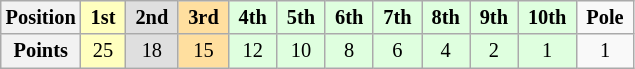<table class="wikitable" style="font-size:85%; text-align:center">
<tr>
<th>Position</th>
<td style="background:#FFFFBF;"> <strong>1st</strong> </td>
<td style="background:#DFDFDF;"> <strong>2nd</strong> </td>
<td style="background:#FFDF9F;"> <strong>3rd</strong> </td>
<td style="background:#DFFFDF;"> <strong>4th</strong> </td>
<td style="background:#DFFFDF;"> <strong>5th</strong> </td>
<td style="background:#DFFFDF;"> <strong>6th</strong> </td>
<td style="background:#DFFFDF;"> <strong>7th</strong> </td>
<td style="background:#DFFFDF;"> <strong>8th</strong> </td>
<td style="background:#DFFFDF;"> <strong>9th</strong> </td>
<td style="background:#DFFFDF;"> <strong>10th</strong> </td>
<td> <strong>Pole</strong> </td>
</tr>
<tr>
<th>Points</th>
<td style="background:#FFFFBF;">25</td>
<td style="background:#DFDFDF;">18</td>
<td style="background:#FFDF9F;">15</td>
<td style="background:#DFFFDF;">12</td>
<td style="background:#DFFFDF;">10</td>
<td style="background:#DFFFDF;">8</td>
<td style="background:#DFFFDF;">6</td>
<td style="background:#DFFFDF;">4</td>
<td style="background:#DFFFDF;">2</td>
<td style="background:#DFFFDF;">1</td>
<td>1</td>
</tr>
</table>
